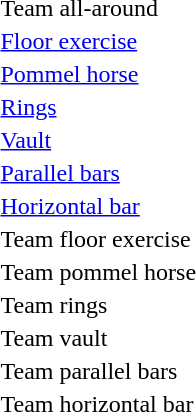<table>
<tr>
<td><br></td>
<td></td>
<td></td>
<td></td>
</tr>
<tr>
<td>Team all-around<br></td>
<td><br></td>
<td><br></td>
<td><br></td>
</tr>
<tr>
<td><a href='#'>Floor exercise</a><br></td>
<td></td>
<td></td>
<td></td>
</tr>
<tr>
<td><a href='#'>Pommel horse</a><br></td>
<td></td>
<td></td>
<td></td>
</tr>
<tr>
<td><a href='#'>Rings</a><br></td>
<td></td>
<td></td>
<td></td>
</tr>
<tr>
<td><a href='#'>Vault</a><br></td>
<td></td>
<td></td>
<td></td>
</tr>
<tr>
<td><a href='#'>Parallel bars</a><br></td>
<td></td>
<td></td>
<td></td>
</tr>
<tr>
<td><a href='#'>Horizontal bar</a><br></td>
<td></td>
<td></td>
<td></td>
</tr>
<tr>
<td>Team floor exercise<br></td>
<td><br></td>
<td><br></td>
<td><br></td>
</tr>
<tr>
<td>Team pommel horse<br></td>
<td><br></td>
<td><br></td>
<td><br></td>
</tr>
<tr>
<td>Team rings<br></td>
<td><br></td>
<td><br></td>
<td><br></td>
</tr>
<tr>
<td>Team vault<br></td>
<td><br></td>
<td><br></td>
<td><br></td>
</tr>
<tr>
<td>Team parallel bars<br></td>
<td><br></td>
<td><br></td>
<td><br></td>
</tr>
<tr>
<td>Team horizontal bar<br></td>
<td><br></td>
<td><br></td>
<td><br></td>
</tr>
</table>
